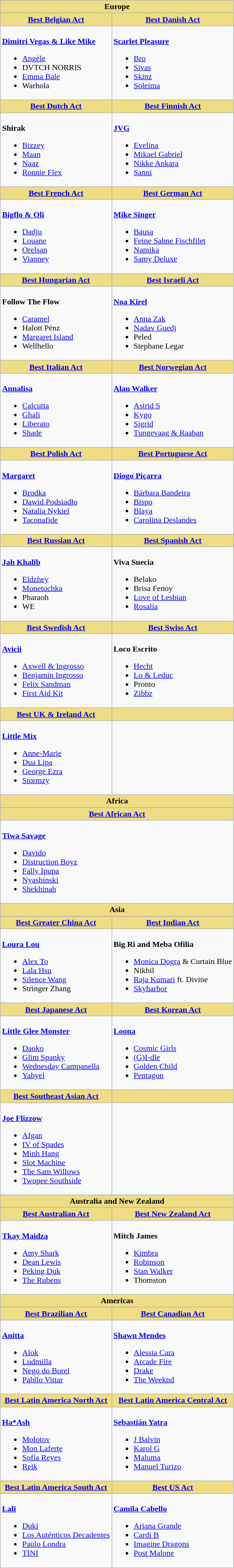<table class=wikitable style="width=100%">
<tr>
<th style="background:#EEDD85; width=50%" colspan="2">Europe</th>
</tr>
<tr>
<th style="background:#EEDD85; width=50%"><a href='#'>Best Belgian Act</a></th>
<th style="background:#EEDD85; width=50%"><a href='#'>Best Danish Act</a></th>
</tr>
<tr>
<td valign="top"><br><strong><a href='#'>Dimitri Vegas & Like Mike</a></strong><ul><li><a href='#'>Angèle</a></li><li>DVTCH NORRIS</li><li><a href='#'>Emma Bale</a></li><li>Warhola</li></ul></td>
<td valign="top"><br><strong><a href='#'>Scarlet Pleasure</a></strong><ul><li><a href='#'>Bro</a></li><li><a href='#'>Sivas</a></li><li><a href='#'>Skinz</a></li><li><a href='#'>Soleima</a></li></ul></td>
</tr>
<tr>
<th style="background:#EEDD85; width=50%"><a href='#'>Best Dutch Act</a></th>
<th style="background:#EEDD85; width=50%"><a href='#'>Best Finnish Act</a></th>
</tr>
<tr>
<td valign="top"><br><strong>Shirak</strong><ul><li><a href='#'>Bizzey</a></li><li><a href='#'>Maan</a></li><li><a href='#'>Naaz</a></li><li><a href='#'>Ronnie Flex</a></li></ul></td>
<td valign="top"><br><strong><a href='#'>JVG</a></strong><ul><li><a href='#'>Evelina</a></li><li><a href='#'>Mikael Gabriel</a></li><li><a href='#'>Nikke Ankara</a></li><li><a href='#'>Sanni</a></li></ul></td>
</tr>
<tr>
<th style="background:#EEDD85; width=50%"><a href='#'>Best French Act</a></th>
<th style="background:#EEDD85; width=50%"><a href='#'>Best German Act</a></th>
</tr>
<tr>
<td valign="top"><br><strong><a href='#'>Bigflo & Oli</a></strong><ul><li><a href='#'>Dadju</a></li><li><a href='#'>Louane</a></li><li><a href='#'>Orelsan</a></li><li><a href='#'>Vianney</a></li></ul></td>
<td valign="top"><br><strong><a href='#'>Mike Singer</a></strong><ul><li><a href='#'>Bausa</a></li><li><a href='#'>Feine Sahne Fischfilet</a></li><li><a href='#'>Namika</a></li><li><a href='#'>Samy Deluxe</a></li></ul></td>
</tr>
<tr>
<th style="background:#EEDD85; width=50%"><a href='#'>Best Hungarian Act</a></th>
<th style="background:#EEDD85; width=50%"><a href='#'>Best Israeli Act</a></th>
</tr>
<tr>
<td valign="top"><br><strong>Follow The Flow</strong><ul><li><a href='#'>Caramel</a></li><li>Halott Pénz</li><li><a href='#'>Margaret Island</a></li><li>Wellhello</li></ul></td>
<td valign="top"><br><strong><a href='#'>Noa Kirel</a></strong><ul><li><a href='#'>Anna Zak</a></li><li><a href='#'>Nadav Guedj</a></li><li>Peled</li><li>Stephane Legar</li></ul></td>
</tr>
<tr>
<th style="background:#EEDD85; width=50%"><a href='#'>Best Italian Act</a></th>
<th style="background:#EEDD85; width=50%"><a href='#'>Best Norwegian Act</a></th>
</tr>
<tr>
<td valign="top"><br><strong><a href='#'>Annalisa</a></strong><ul><li><a href='#'>Calcutta</a></li><li><a href='#'>Ghali</a></li><li><a href='#'>Liberato</a></li><li><a href='#'>Shade</a></li></ul></td>
<td valign="top"><br><strong><a href='#'>Alan Walker</a></strong><ul><li><a href='#'>Astrid S</a></li><li><a href='#'>Kygo</a></li><li><a href='#'>Sigrid</a></li><li><a href='#'>Tungevaag & Raaban</a></li></ul></td>
</tr>
<tr>
<th style="background:#EEDD85; width=50%"><a href='#'>Best Polish Act</a></th>
<th style="background:#EEDD85; width=50%"><a href='#'>Best Portuguese Act</a></th>
</tr>
<tr>
<td valign="top"><br><strong><a href='#'>Margaret</a></strong><ul><li><a href='#'>Brodka</a></li><li><a href='#'>Dawid Podsiadło</a></li><li><a href='#'>Natalia Nykiel</a></li><li><a href='#'>Taconafide</a></li></ul></td>
<td valign="top"><br><strong><a href='#'>Diogo Piçarra</a></strong><ul><li><a href='#'>Bárbara Bandeira</a></li><li><a href='#'>Bispo</a></li><li><a href='#'>Blaya</a></li><li><a href='#'>Carolina Deslandes</a></li></ul></td>
</tr>
<tr>
<th style="background:#EEDD85; width=50%"><a href='#'>Best Russian Act</a></th>
<th style="background:#EEDD85; width=50%"><a href='#'>Best Spanish Act</a></th>
</tr>
<tr>
<td valign="top"><br><strong><a href='#'>Jah Khalib</a></strong><ul><li><a href='#'>Eldzhey</a></li><li><a href='#'>Monetochka</a></li><li>Pharaoh</li><li>WE</li></ul></td>
<td valign="top"><br><strong>Viva Suecia</strong><ul><li>Belako</li><li>Brisa Fenoy</li><li><a href='#'>Love of Lesbian</a></li><li><a href='#'>Rosalía</a></li></ul></td>
</tr>
<tr>
<th style="background:#EEDD85; width=50%"><a href='#'>Best Swedish Act</a></th>
<th style="background:#EEDD85; width=50%"><a href='#'>Best Swiss Act</a></th>
</tr>
<tr>
<td valign="top"><br><strong><a href='#'>Avicii</a></strong><ul><li><a href='#'>Axwell & Ingrosso</a></li><li><a href='#'>Benjamin Ingrosso</a></li><li><a href='#'>Felix Sandman</a></li><li><a href='#'>First Aid Kit</a></li></ul></td>
<td valign="top"><br><strong>Loco Escrito</strong><ul><li><a href='#'>Hecht</a></li><li><a href='#'>Lo & Leduc</a></li><li>Pronto</li><li><a href='#'>Zibbz</a></li></ul></td>
</tr>
<tr>
<th style="background:#EEDD85; width=50%"><a href='#'>Best UK & Ireland Act</a></th>
<th style="background:#EEDD85; width=50%"></th>
</tr>
<tr>
<td valign="top"><br><strong><a href='#'>Little Mix</a></strong><ul><li><a href='#'>Anne-Marie</a></li><li><a href='#'>Dua Lipa</a></li><li><a href='#'>George Ezra</a></li><li><a href='#'>Stormzy</a></li></ul></td>
<td valign="top"></td>
</tr>
<tr>
<th style="background:#EEDD85; width=50%" colspan="2">Africa</th>
</tr>
<tr>
<th style="background:#EEDD85; width=50%" colspan="2"><a href='#'>Best African Act</a></th>
</tr>
<tr>
<td valign="top" colspan="2"><br><strong><a href='#'>Tiwa Savage</a></strong><ul><li><a href='#'>Davido</a></li><li><a href='#'>Distruction Boyz</a></li><li><a href='#'>Fally Ipupa</a></li><li><a href='#'>Nyashinski</a></li><li><a href='#'>Shekhinah</a></li></ul></td>
</tr>
<tr>
<th style="background:#EEDD85; width=50%" colspan="2">Asia</th>
</tr>
<tr>
</tr>
<tr>
<th style="background:#EEDD85; width=50%"><a href='#'>Best Greater China Act</a></th>
<th style="background:#EEDD85; width=50%"><a href='#'>Best Indian Act</a></th>
</tr>
<tr>
<td valign="top"><br><strong><a href='#'>Loura Lou</a></strong><ul><li><a href='#'>Alex To</a></li><li><a href='#'>Lala Hsu</a></li><li><a href='#'>Silence Wang</a></li><li>Stringer Zhang</li></ul></td>
<td valign="top"><br><strong>Big Ri and Meba Ofilia</strong><ul><li><a href='#'>Monica Dogra</a> & Curtain Blue</li><li>Nikhil</li><li><a href='#'>Raja Kumari</a> ft. Divine</li><li><a href='#'>Skyharbor</a></li></ul></td>
</tr>
<tr>
<th style="background:#EEDD85; width=50%"><a href='#'>Best Japanese Act</a></th>
<th style="background:#EEDD85; width=50%"><a href='#'>Best Korean Act</a></th>
</tr>
<tr>
<td valign="top"><br><strong><a href='#'>Little Glee Monster</a></strong><ul><li><a href='#'>Daoko</a></li><li><a href='#'>Glim Spanky</a></li><li><a href='#'>Wednesday Campanella</a></li><li><a href='#'>Yahyel</a></li></ul></td>
<td valign="top"><br><strong><a href='#'>Loona</a></strong><ul><li><a href='#'>Cosmic Girls</a></li><li><a href='#'>(G)I-dle</a></li><li><a href='#'>Golden Child</a></li><li><a href='#'>Pentagon</a></li></ul></td>
</tr>
<tr>
<th style="background:#EEDD85; width=50%"><a href='#'>Best Southeast Asian Act</a></th>
<th style="background:#EEDD85; width=50%"></th>
</tr>
<tr>
<td valign="top"><br><strong><a href='#'>Joe Flizzow</a></strong><ul><li><a href='#'>Afgan</a></li><li><a href='#'>IV of Spades</a></li><li><a href='#'>Minh Hang</a></li><li><a href='#'>Slot Machine</a></li><li><a href='#'>The Sam Willows</a></li><li><a href='#'>Twopee Southside</a></li></ul></td>
<td valign="top"></td>
</tr>
<tr>
<th style="background:#EEDD85; width=50%" colspan="2">Australia and New Zealand</th>
</tr>
<tr>
<th style="background:#EEDD85; width=50%"><a href='#'>Best Australian Act</a></th>
<th style="background:#EEDD85; width=50%"><a href='#'>Best New Zealand Act</a></th>
</tr>
<tr>
<td valign="top"><br><strong><a href='#'>Tkay Maidza</a></strong><ul><li><a href='#'>Amy Shark</a></li><li><a href='#'>Dean Lewis</a></li><li><a href='#'>Peking Duk</a></li><li><a href='#'>The Rubens</a></li></ul></td>
<td valign="top"><br><strong>Mitch James</strong><ul><li><a href='#'>Kimbra</a></li><li><a href='#'>Robinson</a></li><li><a href='#'>Stan Walker</a></li><li>Thomston</li></ul></td>
</tr>
<tr>
<th style="background:#EEDD85; width=50%" colspan="2">Americas</th>
</tr>
<tr>
<th style="background:#EEDD85; width=50%"><a href='#'>Best Brazilian Act</a></th>
<th style="background:#EEDD85; width=50%"><a href='#'>Best Canadian Act</a></th>
</tr>
<tr>
<td valign="top"><br><strong><a href='#'>Anitta</a></strong><ul><li><a href='#'>Alok</a></li><li><a href='#'>Ludmilla</a></li><li><a href='#'>Nego do Borel</a></li><li><a href='#'>Pabllo Vittar</a></li></ul></td>
<td valign="top"><br><strong><a href='#'>Shawn Mendes</a></strong><ul><li><a href='#'>Alessia Cara</a></li><li><a href='#'>Arcade Fire</a></li><li><a href='#'>Drake</a></li><li><a href='#'>The Weeknd</a></li></ul></td>
</tr>
<tr>
<th style="background:#EEDD85; width=50%"><a href='#'>Best Latin America North Act</a></th>
<th style="background:#EEDD85; width=50%"><a href='#'>Best Latin America Central Act</a></th>
</tr>
<tr>
<td valign="top"><br><strong><a href='#'>Ha*Ash</a></strong><ul><li><a href='#'>Molotov</a></li><li><a href='#'>Mon Laferte</a></li><li><a href='#'>Sofía Reyes</a></li><li><a href='#'>Reik</a></li></ul></td>
<td valign="top"><br><strong><a href='#'>Sebastián Yatra</a></strong><ul><li><a href='#'>J Balvin</a></li><li><a href='#'>Karol G</a></li><li><a href='#'>Maluma</a></li><li><a href='#'>Manuel Turizo</a></li></ul></td>
</tr>
<tr>
<th style="background:#EEDD85; width=50%"><a href='#'>Best Latin America South Act</a></th>
<th style="background:#EEDD85; width=50%"><a href='#'>Best US Act</a></th>
</tr>
<tr>
<td valign="top"><br><strong><a href='#'>Lali</a></strong><ul><li><a href='#'>Duki</a></li><li><a href='#'>Los Auténticos Decadentes</a></li><li><a href='#'>Paulo Londra</a></li><li><a href='#'>TINI</a></li></ul></td>
<td valign="top"><br><strong><a href='#'>Camila Cabello</a></strong><ul><li><a href='#'>Ariana Grande</a></li><li><a href='#'>Cardi B</a></li><li><a href='#'>Imagine Dragons</a></li><li><a href='#'>Post Malone</a></li></ul></td>
</tr>
</table>
